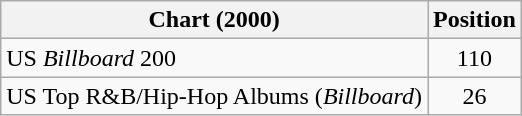<table class="wikitable sortable">
<tr>
<th align="left">Chart (2000)</th>
<th align="left">Position</th>
</tr>
<tr>
<td>US <em>Billboard</em> 200</td>
<td align="center">110</td>
</tr>
<tr>
<td>US Top R&B/Hip-Hop Albums (<em>Billboard</em>)</td>
<td align="center">26</td>
</tr>
</table>
